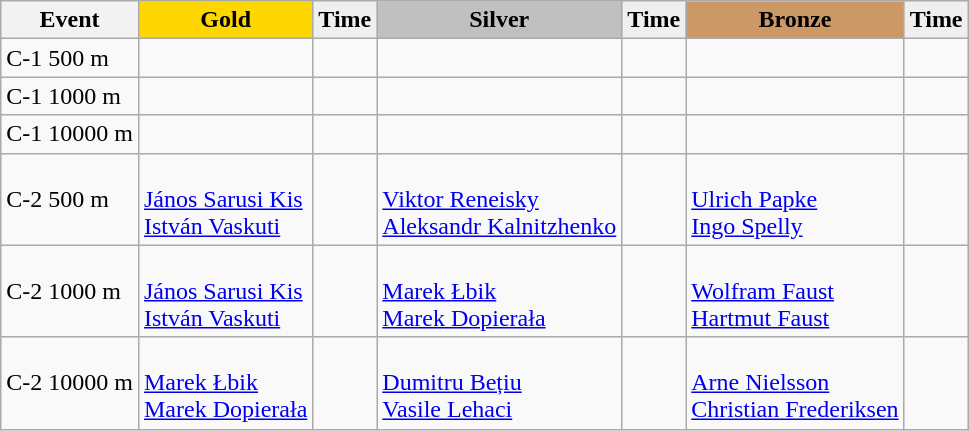<table class="wikitable">
<tr>
<th>Event</th>
<td align=center bgcolor="gold"><strong>Gold</strong></td>
<td align=center bgcolor="EFEFEF"><strong>Time</strong></td>
<td align=center bgcolor="silver"><strong>Silver</strong></td>
<td align=center bgcolor="EFEFEF"><strong>Time</strong></td>
<td align=center bgcolor="CC9966"><strong>Bronze</strong></td>
<td align=center bgcolor="EFEFEF"><strong>Time</strong></td>
</tr>
<tr>
<td>C-1 500 m</td>
<td></td>
<td></td>
<td></td>
<td></td>
<td></td>
<td></td>
</tr>
<tr>
<td>C-1 1000 m</td>
<td></td>
<td></td>
<td></td>
<td></td>
<td></td>
<td></td>
</tr>
<tr>
<td>C-1 10000 m</td>
<td></td>
<td></td>
<td></td>
<td></td>
<td></td>
<td></td>
</tr>
<tr>
<td>C-2 500 m</td>
<td><br><a href='#'>János Sarusi Kis</a><br><a href='#'>István Vaskuti</a></td>
<td></td>
<td><br><a href='#'>Viktor Reneisky</a><br><a href='#'>Aleksandr Kalnitzhenko</a></td>
<td></td>
<td><br><a href='#'>Ulrich Papke</a><br><a href='#'>Ingo Spelly</a></td>
<td></td>
</tr>
<tr>
<td>C-2 1000 m</td>
<td><br><a href='#'>János Sarusi Kis</a><br><a href='#'>István Vaskuti</a></td>
<td></td>
<td><br><a href='#'>Marek Łbik</a><br><a href='#'>Marek Dopierała</a></td>
<td></td>
<td><br><a href='#'>Wolfram Faust</a><br><a href='#'>Hartmut Faust</a></td>
<td></td>
</tr>
<tr>
<td>C-2 10000 m</td>
<td><br><a href='#'>Marek Łbik</a><br><a href='#'>Marek Dopierała</a></td>
<td></td>
<td><br><a href='#'>Dumitru Bețiu</a><br><a href='#'>Vasile Lehaci</a></td>
<td></td>
<td><br><a href='#'>Arne Nielsson</a><br><a href='#'>Christian Frederiksen</a></td>
<td></td>
</tr>
</table>
